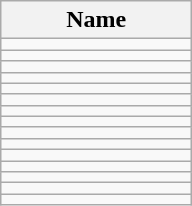<table class="wikitable sortable">
<tr>
<th style="width:120px">Name</th>
</tr>
<tr>
<td align="left"></td>
</tr>
<tr>
<td align="left"></td>
</tr>
<tr>
<td align="left"></td>
</tr>
<tr>
<td align="left"></td>
</tr>
<tr>
<td align="left"></td>
</tr>
<tr>
<td align="left"></td>
</tr>
<tr>
<td align="left"></td>
</tr>
<tr>
<td align="left"></td>
</tr>
<tr>
<td align="left"></td>
</tr>
<tr>
<td align="left"></td>
</tr>
<tr>
<td align="left"></td>
</tr>
<tr>
<td align="left"></td>
</tr>
<tr>
<td align="left"></td>
</tr>
<tr>
<td align="left"></td>
</tr>
<tr>
<td align="left"></td>
</tr>
</table>
